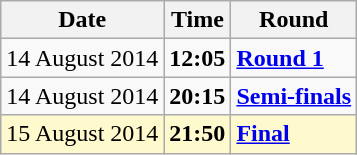<table class="wikitable">
<tr>
<th>Date</th>
<th>Time</th>
<th>Round</th>
</tr>
<tr>
<td>14 August 2014</td>
<td><strong>12:05</strong></td>
<td><strong><a href='#'>Round 1</a></strong></td>
</tr>
<tr>
<td>14 August 2014</td>
<td><strong>20:15</strong></td>
<td><strong><a href='#'>Semi-finals</a></strong></td>
</tr>
<tr style=background:lemonchiffon>
<td>15 August 2014</td>
<td><strong>21:50</strong></td>
<td><strong><a href='#'>Final</a></strong></td>
</tr>
</table>
